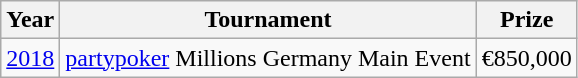<table class="wikitable">
<tr>
<th>Year</th>
<th>Tournament</th>
<th>Prize</th>
</tr>
<tr>
<td><a href='#'>2018</a></td>
<td><a href='#'>partypoker</a> Millions Germany Main Event</td>
<td>€850,000</td>
</tr>
</table>
